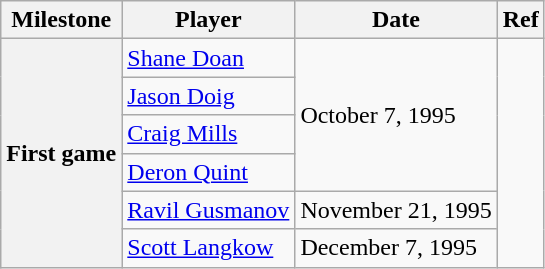<table class="wikitable">
<tr>
<th scope="col">Milestone</th>
<th scope="col">Player</th>
<th scope="col">Date</th>
<th scope="col">Ref</th>
</tr>
<tr>
<th rowspan=8>First game</th>
<td><a href='#'>Shane Doan</a></td>
<td rowspan=4>October 7, 1995</td>
<td rowspan=8></td>
</tr>
<tr>
<td><a href='#'>Jason Doig</a></td>
</tr>
<tr>
<td><a href='#'>Craig Mills</a></td>
</tr>
<tr>
<td><a href='#'>Deron Quint</a></td>
</tr>
<tr>
<td><a href='#'>Ravil Gusmanov</a></td>
<td>November 21, 1995</td>
</tr>
<tr>
<td><a href='#'>Scott Langkow</a></td>
<td>December 7, 1995</td>
</tr>
</table>
